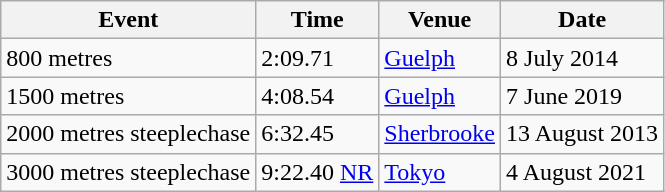<table class="wikitable">
<tr>
<th>Event</th>
<th>Time</th>
<th>Venue</th>
<th>Date</th>
</tr>
<tr>
<td>800 metres</td>
<td>2:09.71</td>
<td><a href='#'>Guelph</a></td>
<td>8 July 2014</td>
</tr>
<tr>
<td>1500 metres</td>
<td>4:08.54</td>
<td><a href='#'>Guelph</a></td>
<td>7 June 2019</td>
</tr>
<tr>
<td>2000 metres steeplechase</td>
<td>6:32.45</td>
<td><a href='#'>Sherbrooke</a></td>
<td>13 August 2013</td>
</tr>
<tr>
<td>3000 metres steeplechase</td>
<td>9:22.40 <a href='#'>NR</a></td>
<td><a href='#'>Tokyo</a></td>
<td>4 August 2021</td>
</tr>
</table>
